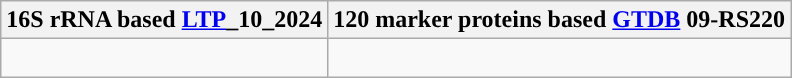<table class="wikitable">
<tr>
<th colspan=1>16S rRNA based <a href='#'>LTP</a>_10_2024</th>
<th colspan=1>120 marker proteins based <a href='#'>GTDB</a> 09-RS220</th>
</tr>
<tr>
<td style="vertical-align:top"><br></td>
<td><br></td>
</tr>
</table>
